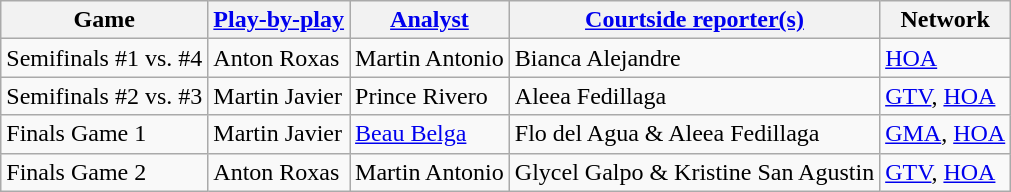<table class=wikitable>
<tr>
<th>Game</th>
<th><a href='#'>Play-by-play</a></th>
<th><a href='#'>Analyst</a></th>
<th><a href='#'>Courtside reporter(s)</a></th>
<th>Network</th>
</tr>
<tr>
<td>Semifinals #1 vs. #4</td>
<td>Anton Roxas</td>
<td>Martin Antonio</td>
<td>Bianca Alejandre</td>
<td><a href='#'>HOA</a></td>
</tr>
<tr>
<td>Semifinals #2 vs. #3</td>
<td>Martin Javier</td>
<td>Prince Rivero</td>
<td>Aleea Fedillaga</td>
<td><a href='#'>GTV</a>, <a href='#'>HOA</a></td>
</tr>
<tr>
<td>Finals Game 1</td>
<td>Martin Javier</td>
<td><a href='#'>Beau Belga</a></td>
<td>Flo del Agua & Aleea Fedillaga</td>
<td><a href='#'>GMA</a>, <a href='#'>HOA</a></td>
</tr>
<tr>
<td>Finals Game 2</td>
<td>Anton Roxas</td>
<td>Martin Antonio</td>
<td>Glycel Galpo & Kristine San Agustin</td>
<td rowspan="2"><a href='#'>GTV</a>, <a href='#'>HOA</a></td>
</tr>
</table>
